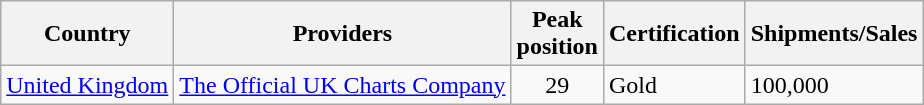<table class="wikitable">
<tr>
<th align="left">Country</th>
<th align="left">Providers</th>
<th align="left">Peak<br>position</th>
<th align="left">Certification</th>
<th align="left">Shipments/Sales</th>
</tr>
<tr>
<td align="left"><a href='#'>United Kingdom</a></td>
<td align="left"><a href='#'>The Official UK Charts Company</a></td>
<td align="center">29</td>
<td align="left">Gold</td>
<td align="left">100,000</td>
</tr>
</table>
